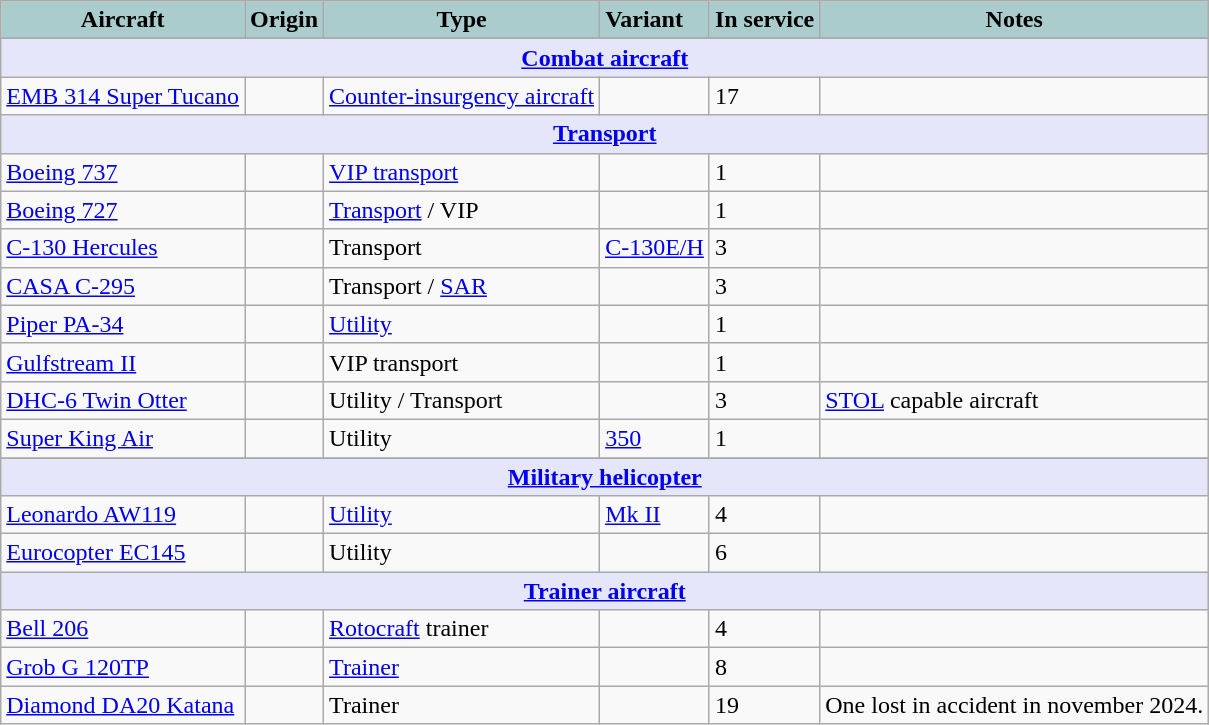<table class="wikitable">
<tr>
<th style="text-align:center; background:#acc;">Aircraft</th>
<th style="text-align: center; background:#acc;">Origin</th>
<th style="text-align:l center; background:#acc;">Type</th>
<th style="text-align:left; background:#acc;">Variant</th>
<th style="text-align:center; background:#acc;">In service</th>
<th style="text-align: center; background:#acc;">Notes</th>
</tr>
<tr>
</tr>
<tr>
<th style="align: center; background: lavender;" colspan="7"><a href='#'>Combat aircraft</a></th>
</tr>
<tr>
<td><a href='#'>EMB 314 Super Tucano</a></td>
<td></td>
<td><a href='#'>Counter-insurgency aircraft</a></td>
<td></td>
<td>17</td>
<td></td>
</tr>
<tr>
<th style="align: center; background: lavender;" colspan="7"><a href='#'>Transport</a></th>
</tr>
<tr>
<td><a href='#'>Boeing 737</a></td>
<td></td>
<td><a href='#'>VIP transport</a></td>
<td></td>
<td>1</td>
<td></td>
</tr>
<tr>
<td><a href='#'>Boeing 727</a></td>
<td></td>
<td><a href='#'>Transport</a> / VIP</td>
<td></td>
<td>1</td>
<td></td>
</tr>
<tr>
<td><a href='#'>C-130 Hercules</a></td>
<td></td>
<td>Transport</td>
<td><a href='#'>C-130E/H</a></td>
<td>3</td>
<td></td>
</tr>
<tr>
<td><a href='#'>CASA C-295</a></td>
<td></td>
<td>Transport / <a href='#'>SAR</a></td>
<td></td>
<td>3</td>
<td></td>
</tr>
<tr>
<td><a href='#'>Piper PA-34</a></td>
<td></td>
<td><a href='#'>Utility</a></td>
<td></td>
<td>1</td>
<td></td>
</tr>
<tr>
<td><a href='#'>Gulfstream II</a></td>
<td></td>
<td>VIP transport</td>
<td></td>
<td>1</td>
<td></td>
</tr>
<tr>
<td><a href='#'>DHC-6 Twin Otter</a></td>
<td></td>
<td>Utility / Transport</td>
<td></td>
<td>3</td>
<td><a href='#'>STOL</a> capable aircraft</td>
</tr>
<tr>
<td><a href='#'>Super King Air</a></td>
<td></td>
<td>Utility</td>
<td><a href='#'>350</a></td>
<td>1</td>
<td></td>
</tr>
<tr>
</tr>
<tr>
<th style="align: center; background: lavender;" colspan="7"><a href='#'>Military helicopter</a></th>
</tr>
<tr>
<td><a href='#'>Leonardo AW119</a></td>
<td></td>
<td><a href='#'>Utility</a></td>
<td><a href='#'>Mk II</a></td>
<td>4</td>
<td></td>
</tr>
<tr>
<td><a href='#'>Eurocopter EC145</a></td>
<td></td>
<td>Utility</td>
<td></td>
<td>6</td>
<td></td>
</tr>
<tr>
<th style="align: center; background: lavender;" colspan="7"><a href='#'>Trainer aircraft</a></th>
</tr>
<tr>
<td><a href='#'>Bell 206</a></td>
<td></td>
<td><a href='#'>Rotocraft</a> trainer</td>
<td></td>
<td>4</td>
<td></td>
</tr>
<tr>
<td><a href='#'>Grob G 120TP</a></td>
<td></td>
<td><a href='#'>Trainer</a></td>
<td></td>
<td>8</td>
<td></td>
</tr>
<tr>
<td><a href='#'>Diamond DA20 Katana</a></td>
<td></td>
<td>Trainer</td>
<td></td>
<td>19</td>
<td>One lost in accident in november 2024.</td>
</tr>
</table>
